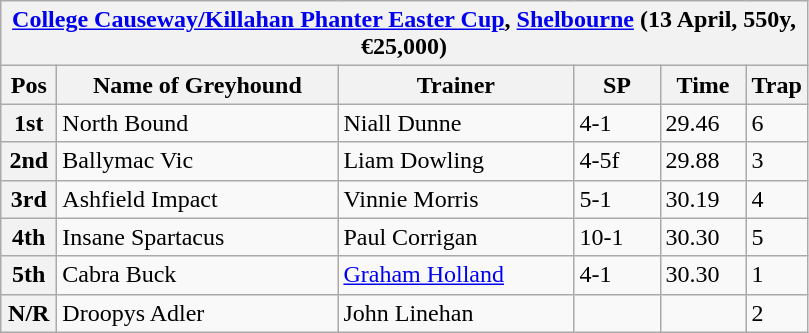<table class="wikitable">
<tr>
<th colspan="6"><a href='#'>College Causeway/Killahan Phanter Easter Cup</a>, <a href='#'>Shelbourne</a> (13 April, 550y, €25,000)</th>
</tr>
<tr>
<th width=30>Pos</th>
<th width=180>Name of Greyhound</th>
<th width=150>Trainer</th>
<th width=50>SP</th>
<th width=50>Time</th>
<th width=30>Trap</th>
</tr>
<tr>
<th>1st</th>
<td>North Bound</td>
<td>Niall Dunne</td>
<td>4-1</td>
<td>29.46</td>
<td>6</td>
</tr>
<tr>
<th>2nd</th>
<td>Ballymac Vic</td>
<td>Liam Dowling</td>
<td>4-5f</td>
<td>29.88</td>
<td>3</td>
</tr>
<tr>
<th>3rd</th>
<td>Ashfield Impact</td>
<td>Vinnie Morris</td>
<td>5-1</td>
<td>30.19</td>
<td>4</td>
</tr>
<tr>
<th>4th</th>
<td>Insane Spartacus</td>
<td>Paul Corrigan</td>
<td>10-1</td>
<td>30.30</td>
<td>5</td>
</tr>
<tr>
<th>5th</th>
<td>Cabra Buck</td>
<td><a href='#'>Graham Holland</a></td>
<td>4-1</td>
<td>30.30</td>
<td>1</td>
</tr>
<tr>
<th>N/R</th>
<td>Droopys Adler</td>
<td>John Linehan</td>
<td></td>
<td></td>
<td>2</td>
</tr>
</table>
